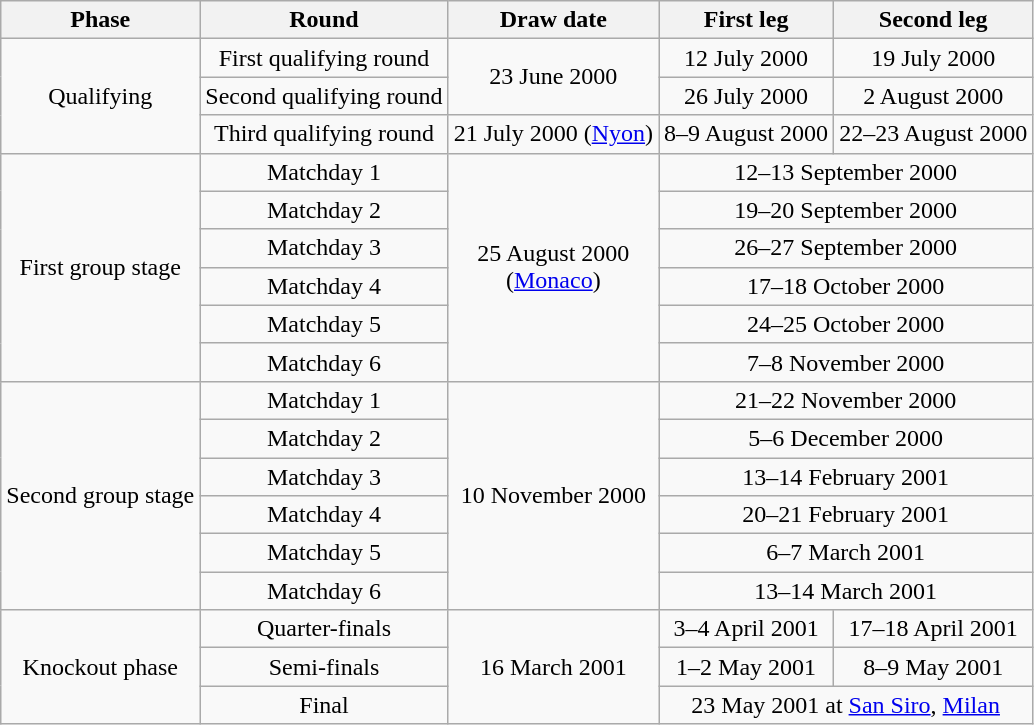<table class="wikitable" style="text-align:center">
<tr>
<th>Phase</th>
<th>Round</th>
<th>Draw date</th>
<th>First leg</th>
<th>Second leg</th>
</tr>
<tr>
<td rowspan=3>Qualifying</td>
<td>First qualifying round</td>
<td rowspan=2>23 June 2000</td>
<td>12 July 2000</td>
<td>19 July 2000</td>
</tr>
<tr>
<td>Second qualifying round</td>
<td>26 July 2000</td>
<td>2 August 2000</td>
</tr>
<tr>
<td>Third qualifying round</td>
<td>21 July 2000 (<a href='#'>Nyon</a>)</td>
<td>8–9 August 2000</td>
<td>22–23 August 2000</td>
</tr>
<tr>
<td rowspan=6>First group stage</td>
<td>Matchday 1</td>
<td rowspan=6>25 August 2000<br>(<a href='#'>Monaco</a>)</td>
<td colspan=2>12–13 September 2000</td>
</tr>
<tr>
<td>Matchday 2</td>
<td colspan=2>19–20 September 2000</td>
</tr>
<tr>
<td>Matchday 3</td>
<td colspan=2>26–27 September 2000</td>
</tr>
<tr>
<td>Matchday 4</td>
<td colspan=2>17–18 October 2000</td>
</tr>
<tr>
<td>Matchday 5</td>
<td colspan=2>24–25 October 2000</td>
</tr>
<tr>
<td>Matchday 6</td>
<td colspan=2>7–8 November 2000</td>
</tr>
<tr>
<td rowspan=6>Second group stage</td>
<td>Matchday 1</td>
<td rowspan=6>10 November 2000</td>
<td colspan=2>21–22 November 2000</td>
</tr>
<tr>
<td>Matchday 2</td>
<td colspan=2>5–6 December 2000</td>
</tr>
<tr>
<td>Matchday 3</td>
<td colspan=2>13–14 February 2001</td>
</tr>
<tr>
<td>Matchday 4</td>
<td colspan=2>20–21 February 2001</td>
</tr>
<tr>
<td>Matchday 5</td>
<td colspan=2>6–7 March 2001</td>
</tr>
<tr>
<td>Matchday 6</td>
<td colspan=2>13–14 March 2001</td>
</tr>
<tr>
<td rowspan=3>Knockout phase</td>
<td>Quarter-finals</td>
<td rowspan=3>16 March 2001</td>
<td>3–4 April 2001</td>
<td>17–18 April 2001</td>
</tr>
<tr>
<td>Semi-finals</td>
<td>1–2 May 2001</td>
<td>8–9 May 2001</td>
</tr>
<tr>
<td>Final</td>
<td colspan=2>23 May 2001 at <a href='#'>San Siro</a>, <a href='#'>Milan</a></td>
</tr>
</table>
